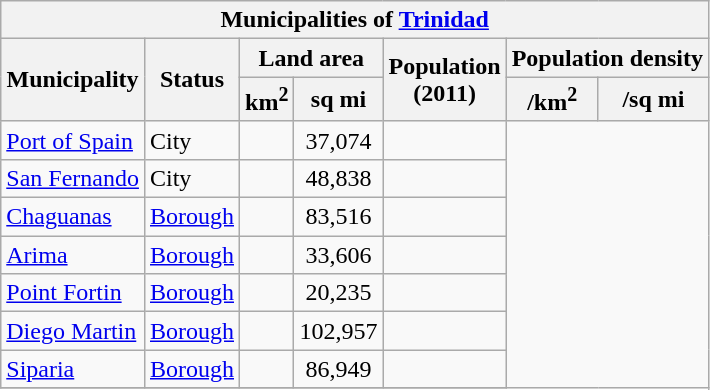<table class="wikitable sortable">
<tr>
<th colspan=7>Municipalities of <a href='#'>Trinidad</a></th>
</tr>
<tr>
<th rowspan="2">Municipality</th>
<th rowspan="2">Status</th>
<th colspan="2">Land area</th>
<th rowspan="2">Population<br>(2011)</th>
<th colspan="2">Population density</th>
</tr>
<tr>
<th>km<sup>2</sup></th>
<th>sq mi</th>
<th>/km<sup>2</sup></th>
<th>/sq mi</th>
</tr>
<tr>
<td><a href='#'>Port of Spain</a></td>
<td>City</td>
<td></td>
<td style="text-align:center;">37,074</td>
<td></td>
</tr>
<tr>
<td><a href='#'>San Fernando</a></td>
<td>City</td>
<td></td>
<td style="text-align:center;">48,838</td>
<td></td>
</tr>
<tr>
<td><a href='#'>Chaguanas</a></td>
<td><a href='#'>Borough</a></td>
<td></td>
<td style="text-align:center;">83,516</td>
<td></td>
</tr>
<tr>
<td><a href='#'>Arima</a></td>
<td><a href='#'>Borough</a></td>
<td></td>
<td style="text-align:center;">33,606</td>
<td></td>
</tr>
<tr>
<td><a href='#'>Point Fortin</a></td>
<td><a href='#'>Borough</a></td>
<td></td>
<td style="text-align:center;">20,235</td>
<td></td>
</tr>
<tr>
<td><a href='#'>Diego Martin</a></td>
<td><a href='#'>Borough</a></td>
<td></td>
<td style="text-align:center;">102,957</td>
<td></td>
</tr>
<tr>
<td><a href='#'>Siparia</a></td>
<td><a href='#'>Borough</a></td>
<td></td>
<td style="text-align:center;">86,949</td>
<td></td>
</tr>
<tr>
</tr>
</table>
